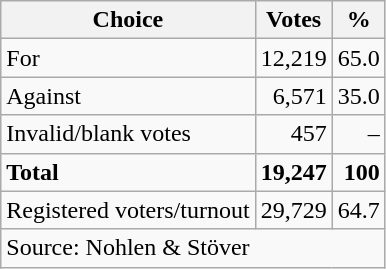<table class=wikitable style=text-align:right>
<tr>
<th>Choice</th>
<th>Votes</th>
<th>%</th>
</tr>
<tr>
<td align=left>For</td>
<td>12,219</td>
<td>65.0</td>
</tr>
<tr>
<td align=left>Against</td>
<td>6,571</td>
<td>35.0</td>
</tr>
<tr>
<td align=left>Invalid/blank votes</td>
<td>457</td>
<td>–</td>
</tr>
<tr>
<td align=left><strong>Total</strong></td>
<td><strong>19,247</strong></td>
<td><strong>100</strong></td>
</tr>
<tr>
<td align=left>Registered voters/turnout</td>
<td>29,729</td>
<td>64.7</td>
</tr>
<tr>
<td align=left colspan=3>Source: Nohlen & Stöver</td>
</tr>
</table>
